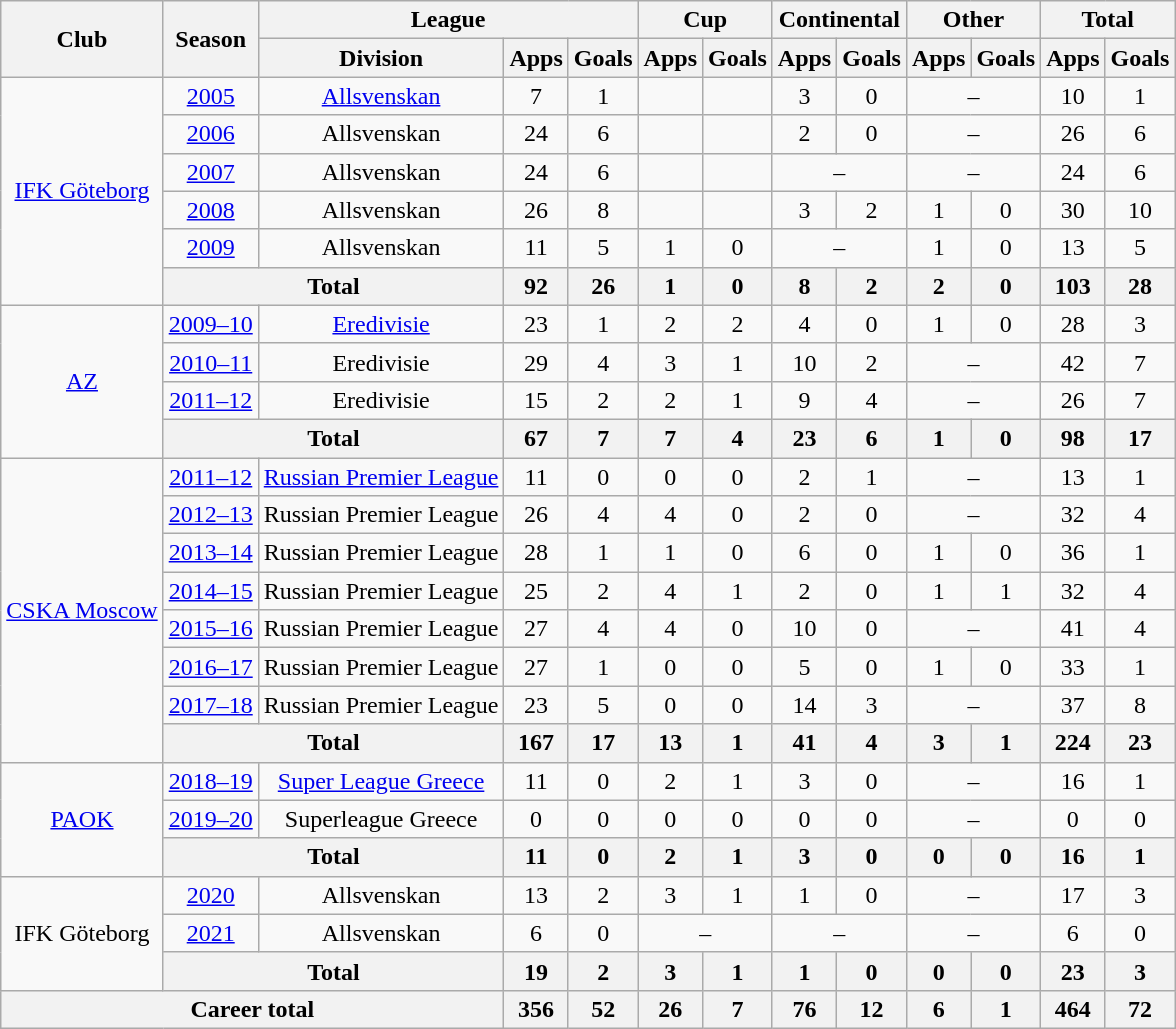<table class="wikitable" style="text-align:center">
<tr>
<th rowspan="2">Club</th>
<th rowspan="2">Season</th>
<th colspan="3">League</th>
<th colspan="2">Cup</th>
<th colspan="2">Continental</th>
<th colspan="2">Other</th>
<th colspan="2">Total</th>
</tr>
<tr>
<th>Division</th>
<th>Apps</th>
<th>Goals</th>
<th>Apps</th>
<th>Goals</th>
<th>Apps</th>
<th>Goals</th>
<th>Apps</th>
<th>Goals</th>
<th>Apps</th>
<th>Goals</th>
</tr>
<tr>
<td rowspan="6"><a href='#'>IFK Göteborg</a></td>
<td><a href='#'>2005</a></td>
<td><a href='#'>Allsvenskan</a></td>
<td>7</td>
<td>1</td>
<td></td>
<td></td>
<td>3</td>
<td>0</td>
<td colspan="2">–</td>
<td>10</td>
<td>1</td>
</tr>
<tr>
<td><a href='#'>2006</a></td>
<td>Allsvenskan</td>
<td>24</td>
<td>6</td>
<td></td>
<td></td>
<td>2</td>
<td>0</td>
<td colspan="2">–</td>
<td>26</td>
<td>6</td>
</tr>
<tr>
<td><a href='#'>2007</a></td>
<td>Allsvenskan</td>
<td>24</td>
<td>6</td>
<td></td>
<td></td>
<td colspan="2">–</td>
<td colspan="2">–</td>
<td>24</td>
<td>6</td>
</tr>
<tr>
<td><a href='#'>2008</a></td>
<td>Allsvenskan</td>
<td>26</td>
<td>8</td>
<td></td>
<td></td>
<td>3</td>
<td>2</td>
<td>1</td>
<td>0</td>
<td>30</td>
<td>10</td>
</tr>
<tr>
<td><a href='#'>2009</a></td>
<td>Allsvenskan</td>
<td>11</td>
<td>5</td>
<td>1</td>
<td>0</td>
<td colspan="2">–</td>
<td>1</td>
<td>0</td>
<td>13</td>
<td>5</td>
</tr>
<tr>
<th colspan="2">Total</th>
<th>92</th>
<th>26</th>
<th>1</th>
<th>0</th>
<th>8</th>
<th>2</th>
<th>2</th>
<th>0</th>
<th>103</th>
<th>28</th>
</tr>
<tr>
<td rowspan="4"><a href='#'>AZ</a></td>
<td><a href='#'>2009–10</a></td>
<td><a href='#'>Eredivisie</a></td>
<td>23</td>
<td>1</td>
<td>2</td>
<td>2</td>
<td>4</td>
<td>0</td>
<td>1</td>
<td>0</td>
<td>28</td>
<td>3</td>
</tr>
<tr>
<td><a href='#'>2010–11</a></td>
<td>Eredivisie</td>
<td>29</td>
<td>4</td>
<td>3</td>
<td>1</td>
<td>10</td>
<td>2</td>
<td colspan="2">–</td>
<td>42</td>
<td>7</td>
</tr>
<tr>
<td><a href='#'>2011–12</a></td>
<td>Eredivisie</td>
<td>15</td>
<td>2</td>
<td>2</td>
<td>1</td>
<td>9</td>
<td>4</td>
<td colspan="2">–</td>
<td>26</td>
<td>7</td>
</tr>
<tr>
<th colspan="2">Total</th>
<th>67</th>
<th>7</th>
<th>7</th>
<th>4</th>
<th>23</th>
<th>6</th>
<th>1</th>
<th>0</th>
<th>98</th>
<th>17</th>
</tr>
<tr>
<td rowspan="8"><a href='#'>CSKA Moscow</a></td>
<td><a href='#'>2011–12</a></td>
<td><a href='#'>Russian Premier League</a></td>
<td>11</td>
<td>0</td>
<td>0</td>
<td>0</td>
<td>2</td>
<td>1</td>
<td colspan="2">–</td>
<td>13</td>
<td>1</td>
</tr>
<tr>
<td><a href='#'>2012–13</a></td>
<td>Russian Premier League</td>
<td>26</td>
<td>4</td>
<td>4</td>
<td>0</td>
<td>2</td>
<td>0</td>
<td colspan="2">–</td>
<td>32</td>
<td>4</td>
</tr>
<tr>
<td><a href='#'>2013–14</a></td>
<td>Russian Premier League</td>
<td>28</td>
<td>1</td>
<td>1</td>
<td>0</td>
<td>6</td>
<td>0</td>
<td>1</td>
<td>0</td>
<td>36</td>
<td>1</td>
</tr>
<tr>
<td><a href='#'>2014–15</a></td>
<td>Russian Premier League</td>
<td>25</td>
<td>2</td>
<td>4</td>
<td>1</td>
<td>2</td>
<td>0</td>
<td>1</td>
<td>1</td>
<td>32</td>
<td>4</td>
</tr>
<tr>
<td><a href='#'>2015–16</a></td>
<td>Russian Premier League</td>
<td>27</td>
<td>4</td>
<td>4</td>
<td>0</td>
<td>10</td>
<td>0</td>
<td colspan="2">–</td>
<td>41</td>
<td>4</td>
</tr>
<tr>
<td><a href='#'>2016–17</a></td>
<td>Russian Premier League</td>
<td>27</td>
<td>1</td>
<td>0</td>
<td>0</td>
<td>5</td>
<td>0</td>
<td>1</td>
<td>0</td>
<td>33</td>
<td>1</td>
</tr>
<tr>
<td><a href='#'>2017–18</a></td>
<td>Russian Premier League</td>
<td>23</td>
<td>5</td>
<td>0</td>
<td>0</td>
<td>14</td>
<td>3</td>
<td colspan="2">–</td>
<td>37</td>
<td>8</td>
</tr>
<tr>
<th colspan="2">Total</th>
<th>167</th>
<th>17</th>
<th>13</th>
<th>1</th>
<th>41</th>
<th>4</th>
<th>3</th>
<th>1</th>
<th>224</th>
<th>23</th>
</tr>
<tr>
<td rowspan="3"><a href='#'>PAOK</a></td>
<td><a href='#'>2018–19</a></td>
<td><a href='#'>Super League Greece</a></td>
<td>11</td>
<td>0</td>
<td>2</td>
<td>1</td>
<td>3</td>
<td>0</td>
<td colspan="2">–</td>
<td>16</td>
<td>1</td>
</tr>
<tr>
<td><a href='#'>2019–20</a></td>
<td>Superleague Greece</td>
<td>0</td>
<td>0</td>
<td>0</td>
<td>0</td>
<td>0</td>
<td>0</td>
<td colspan="2">–</td>
<td>0</td>
<td>0</td>
</tr>
<tr>
<th colspan="2">Total</th>
<th>11</th>
<th>0</th>
<th>2</th>
<th>1</th>
<th>3</th>
<th>0</th>
<th>0</th>
<th>0</th>
<th>16</th>
<th>1</th>
</tr>
<tr>
<td rowspan="3">IFK Göteborg</td>
<td><a href='#'>2020</a></td>
<td>Allsvenskan</td>
<td>13</td>
<td>2</td>
<td>3</td>
<td>1</td>
<td>1</td>
<td>0</td>
<td colspan="2">–</td>
<td>17</td>
<td>3</td>
</tr>
<tr>
<td><a href='#'>2021</a></td>
<td>Allsvenskan</td>
<td>6</td>
<td>0</td>
<td colspan="2">–</td>
<td colspan="2">–</td>
<td colspan="2">–</td>
<td>6</td>
<td>0</td>
</tr>
<tr>
<th colspan="2">Total</th>
<th>19</th>
<th>2</th>
<th>3</th>
<th>1</th>
<th>1</th>
<th>0</th>
<th>0</th>
<th>0</th>
<th>23</th>
<th>3</th>
</tr>
<tr>
<th colspan="3">Career total</th>
<th>356</th>
<th>52</th>
<th>26</th>
<th>7</th>
<th>76</th>
<th>12</th>
<th>6</th>
<th>1</th>
<th>464</th>
<th>72</th>
</tr>
</table>
